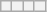<table class="wikitable">
<tr>
<th></th>
<th></th>
<th></th>
<th></th>
</tr>
</table>
